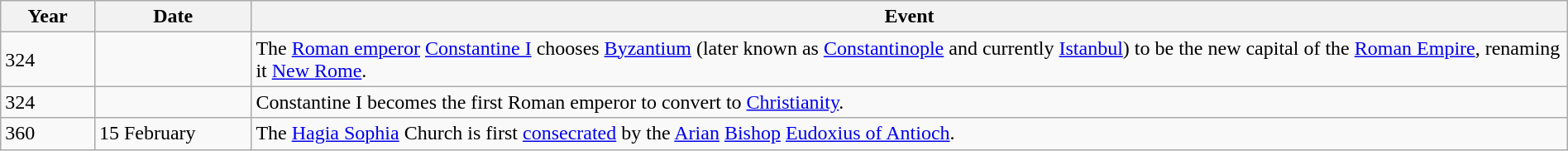<table class="wikitable" width="100%">
<tr>
<th style="width:6%">Year</th>
<th style="width:10%">Date</th>
<th>Event</th>
</tr>
<tr>
<td>324</td>
<td></td>
<td>The <a href='#'>Roman emperor</a> <a href='#'>Constantine I</a> chooses <a href='#'>Byzantium</a> (later known as <a href='#'>Constantinople</a> and currently <a href='#'>Istanbul</a>) to be the new capital of the <a href='#'>Roman Empire</a>, renaming it <a href='#'>New Rome</a>.</td>
</tr>
<tr>
<td>324</td>
<td></td>
<td>Constantine I becomes the first Roman emperor to convert to <a href='#'>Christianity</a>.</td>
</tr>
<tr>
<td>360</td>
<td>15 February</td>
<td>The <a href='#'>Hagia Sophia</a> Church is first <a href='#'>consecrated</a> by the <a href='#'>Arian</a> <a href='#'>Bishop</a> <a href='#'>Eudoxius of Antioch</a>.</td>
</tr>
</table>
